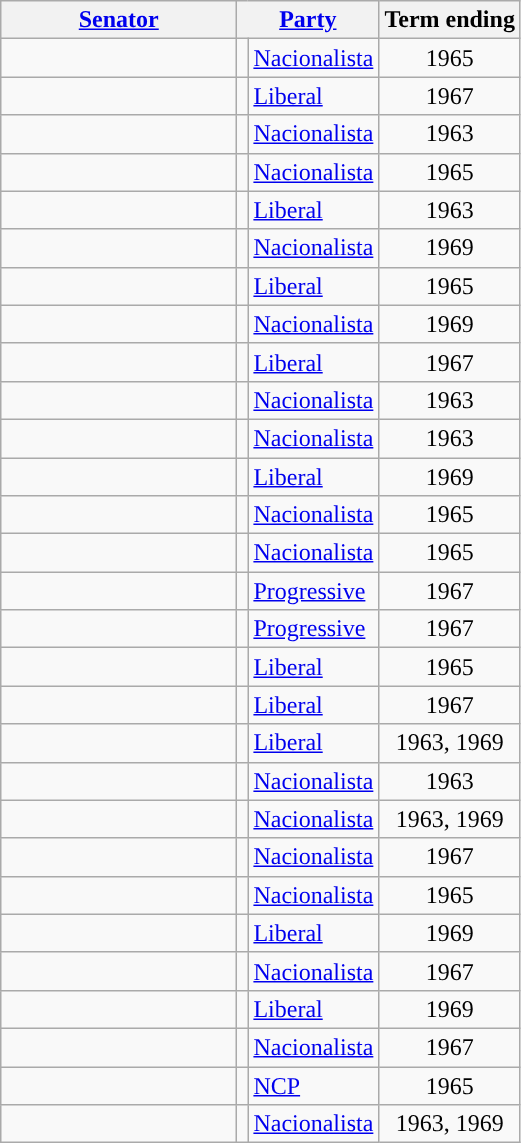<table class="wikitable sortable">
<tr>
<th width="150px"><a href='#'>Senator</a></th>
<th colspan="2"><a href='#'>Party</a></th>
<th>Term ending</th>
</tr>
<tr>
<td></td>
<td></td>
<td><a href='#'>Nacionalista</a></td>
<td align="center">1965</td>
</tr>
<tr>
<td></td>
<td></td>
<td><a href='#'>Liberal</a></td>
<td align="center">1967</td>
</tr>
<tr>
<td></td>
<td></td>
<td><a href='#'>Nacionalista</a></td>
<td align="center">1963</td>
</tr>
<tr>
<td></td>
<td></td>
<td><a href='#'>Nacionalista</a></td>
<td align="center">1965</td>
</tr>
<tr>
<td></td>
<td></td>
<td><a href='#'>Liberal</a></td>
<td align="center">1963</td>
</tr>
<tr>
<td></td>
<td></td>
<td><a href='#'>Nacionalista</a></td>
<td align="center">1969</td>
</tr>
<tr>
<td></td>
<td></td>
<td><a href='#'>Liberal</a></td>
<td align="center">1965</td>
</tr>
<tr>
<td></td>
<td></td>
<td><a href='#'>Nacionalista</a></td>
<td align="center">1969</td>
</tr>
<tr>
<td></td>
<td></td>
<td><a href='#'>Liberal</a></td>
<td align="center">1967</td>
</tr>
<tr>
<td></td>
<td></td>
<td><a href='#'>Nacionalista</a></td>
<td align="center">1963</td>
</tr>
<tr>
<td></td>
<td></td>
<td><a href='#'>Nacionalista</a></td>
<td align="center">1963</td>
</tr>
<tr>
<td></td>
<td></td>
<td><a href='#'>Liberal</a></td>
<td align="center">1969</td>
</tr>
<tr>
<td></td>
<td></td>
<td><a href='#'>Nacionalista</a></td>
<td align="center">1965</td>
</tr>
<tr>
<td></td>
<td></td>
<td><a href='#'>Nacionalista</a></td>
<td align="center">1965</td>
</tr>
<tr>
<td></td>
<td></td>
<td><a href='#'>Progressive</a></td>
<td align="center">1967</td>
</tr>
<tr>
<td></td>
<td></td>
<td><a href='#'>Progressive</a></td>
<td align="center">1967</td>
</tr>
<tr>
<td></td>
<td></td>
<td><a href='#'>Liberal</a></td>
<td align="center">1965</td>
</tr>
<tr>
<td></td>
<td></td>
<td><a href='#'>Liberal</a></td>
<td align="center">1967</td>
</tr>
<tr>
<td></td>
<td></td>
<td><a href='#'>Liberal</a></td>
<td align="center">1963, 1969</td>
</tr>
<tr>
<td></td>
<td></td>
<td><a href='#'>Nacionalista</a></td>
<td align="center">1963</td>
</tr>
<tr>
<td></td>
<td></td>
<td><a href='#'>Nacionalista</a></td>
<td align="center">1963, 1969</td>
</tr>
<tr>
<td></td>
<td></td>
<td><a href='#'>Nacionalista</a></td>
<td align="center">1967</td>
</tr>
<tr>
<td></td>
<td></td>
<td><a href='#'>Nacionalista</a></td>
<td align="center">1965</td>
</tr>
<tr>
<td></td>
<td></td>
<td><a href='#'>Liberal</a></td>
<td align="center">1969</td>
</tr>
<tr>
<td></td>
<td></td>
<td><a href='#'>Nacionalista</a></td>
<td align="center">1967</td>
</tr>
<tr>
<td></td>
<td></td>
<td><a href='#'>Liberal</a></td>
<td align="center">1969</td>
</tr>
<tr>
<td></td>
<td></td>
<td><a href='#'>Nacionalista</a></td>
<td align="center">1967</td>
</tr>
<tr>
<td></td>
<td></td>
<td><a href='#'>NCP</a></td>
<td align="center">1965</td>
</tr>
<tr>
<td></td>
<td></td>
<td><a href='#'>Nacionalista</a></td>
<td align="center">1963, 1969</td>
</tr>
</table>
